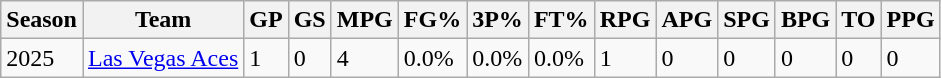<table class="wikitable sortable">
<tr>
<th>Season</th>
<th>Team</th>
<th>GP</th>
<th>GS</th>
<th>MPG</th>
<th>FG%</th>
<th>3P%</th>
<th>FT%</th>
<th>RPG</th>
<th>APG</th>
<th>SPG</th>
<th>BPG</th>
<th>TO</th>
<th>PPG</th>
</tr>
<tr>
<td>2025</td>
<td><a href='#'>Las Vegas Aces</a></td>
<td>1</td>
<td>0</td>
<td>4</td>
<td>0.0%</td>
<td>0.0%</td>
<td>0.0%</td>
<td>1</td>
<td>0</td>
<td>0</td>
<td>0</td>
<td>0</td>
<td>0</td>
</tr>
</table>
